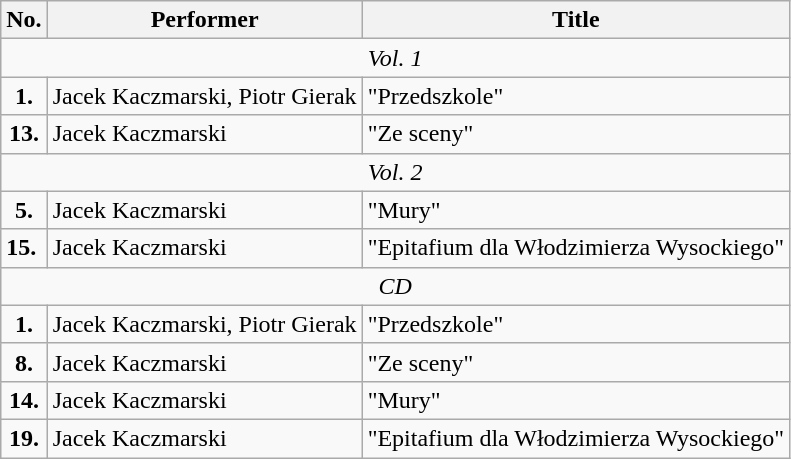<table class="wikitable">
<tr>
<th>No.</th>
<th>Performer</th>
<th>Title</th>
</tr>
<tr>
<td colspan="3" style="text-align:center"><em>Vol. 1</em></td>
</tr>
<tr>
<td style="text-align:center"><strong>1.</strong></td>
<td>Jacek Kaczmarski, Piotr Gierak</td>
<td>"Przedszkole"</td>
</tr>
<tr>
<td style="text-align:center"><strong>13.</strong></td>
<td>Jacek Kaczmarski</td>
<td>"Ze sceny"</td>
</tr>
<tr>
<td colspan="3" style="text-align:center"><em>Vol. 2</em></td>
</tr>
<tr>
<td style="text-align:center"><strong>5.</strong></td>
<td>Jacek Kaczmarski</td>
<td>"Mury"</td>
</tr>
<tr>
<td><strong>15.</strong></td>
<td>Jacek Kaczmarski</td>
<td>"Epitafium dla Włodzimierza Wysockiego"</td>
</tr>
<tr>
<td colspan="3" style="text-align:center"><em>CD</em></td>
</tr>
<tr>
<td style="text-align:center"><strong>1.</strong></td>
<td>Jacek Kaczmarski, Piotr Gierak</td>
<td>"Przedszkole"</td>
</tr>
<tr>
<td style="text-align:center"><strong>8.</strong></td>
<td>Jacek Kaczmarski</td>
<td>"Ze sceny"</td>
</tr>
<tr>
<td style="text-align:center"><strong>14.</strong></td>
<td>Jacek Kaczmarski</td>
<td>"Mury"</td>
</tr>
<tr>
<td style="text-align:center"><strong>19.</strong></td>
<td>Jacek Kaczmarski</td>
<td>"Epitafium dla Włodzimierza Wysockiego"</td>
</tr>
</table>
